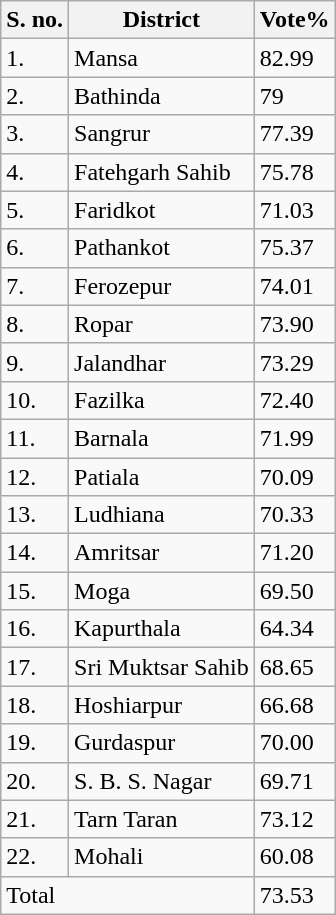<table class="wikitable sortable">
<tr>
<th>S. no.</th>
<th>District</th>
<th>Vote%</th>
</tr>
<tr>
<td>1.</td>
<td>Mansa</td>
<td>82.99</td>
</tr>
<tr>
<td>2.</td>
<td>Bathinda</td>
<td>79</td>
</tr>
<tr>
<td>3.</td>
<td>Sangrur</td>
<td>77.39</td>
</tr>
<tr>
<td>4.</td>
<td>Fatehgarh Sahib</td>
<td>75.78</td>
</tr>
<tr>
<td>5.</td>
<td>Faridkot</td>
<td>71.03</td>
</tr>
<tr>
<td>6.</td>
<td>Pathankot</td>
<td>75.37</td>
</tr>
<tr>
<td>7.</td>
<td>Ferozepur</td>
<td>74.01</td>
</tr>
<tr>
<td>8.</td>
<td>Ropar</td>
<td>73.90</td>
</tr>
<tr>
<td>9.</td>
<td>Jalandhar</td>
<td>73.29</td>
</tr>
<tr>
<td>10.</td>
<td>Fazilka</td>
<td>72.40</td>
</tr>
<tr>
<td>11.</td>
<td>Barnala</td>
<td>71.99</td>
</tr>
<tr>
<td>12.</td>
<td>Patiala</td>
<td>70.09</td>
</tr>
<tr>
<td>13.</td>
<td>Ludhiana</td>
<td>70.33</td>
</tr>
<tr>
<td>14.</td>
<td>Amritsar</td>
<td>71.20</td>
</tr>
<tr>
<td>15.</td>
<td>Moga</td>
<td>69.50</td>
</tr>
<tr>
<td>16.</td>
<td>Kapurthala</td>
<td>64.34</td>
</tr>
<tr>
<td>17.</td>
<td>Sri Muktsar Sahib</td>
<td>68.65</td>
</tr>
<tr>
<td>18.</td>
<td>Hoshiarpur</td>
<td>66.68</td>
</tr>
<tr>
<td>19.</td>
<td>Gurdaspur</td>
<td>70.00</td>
</tr>
<tr>
<td>20.</td>
<td>S. B. S. Nagar</td>
<td>69.71</td>
</tr>
<tr>
<td>21.</td>
<td>Tarn Taran</td>
<td>73.12</td>
</tr>
<tr>
<td>22.</td>
<td>Mohali</td>
<td>60.08</td>
</tr>
<tr>
<td colspan="2">Total</td>
<td>73.53</td>
</tr>
</table>
